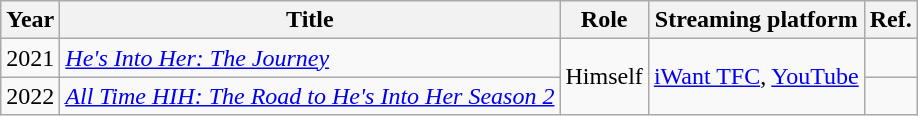<table class="wikitable">
<tr>
<th>Year</th>
<th>Title</th>
<th>Role</th>
<th>Streaming platform</th>
<th>Ref.</th>
</tr>
<tr>
<td>2021</td>
<td><em><a href='#'>He's Into Her: The Journey</a></em></td>
<td rowspan="2">Himself</td>
<td rowspan="2"><a href='#'>iWant TFC</a>, <a href='#'>YouTube</a></td>
<td></td>
</tr>
<tr>
<td>2022</td>
<td><em><a href='#'>All Time HIH: The Road to He's Into Her Season 2</a></em></td>
<td></td>
</tr>
</table>
